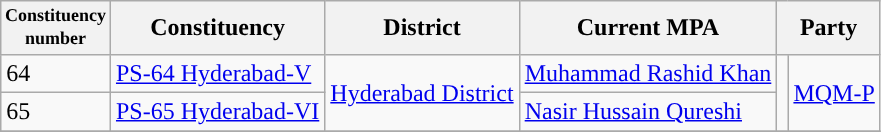<table class="wikitable">
<tr>
<th width="50px" style="font-size:75%">Constituency number</th>
<th>Constituency</th>
<th>District</th>
<th>Current MPA</th>
<th colspan="2">Party</th>
</tr>
<tr>
<td>64</td>
<td><a href='#'>PS-64 Hyderabad-V</a></td>
<td rowspan="2"><a href='#'>Hyderabad District</a></td>
<td><a href='#'>Muhammad Rashid Khan</a></td>
<td rowspan="2"></td>
<td rowspan="2"><a href='#'>MQM-P</a></td>
</tr>
<tr>
<td>65</td>
<td><a href='#'>PS-65 Hyderabad-VI</a></td>
<td><a href='#'>Nasir Hussain Qureshi</a></td>
</tr>
<tr>
</tr>
</table>
